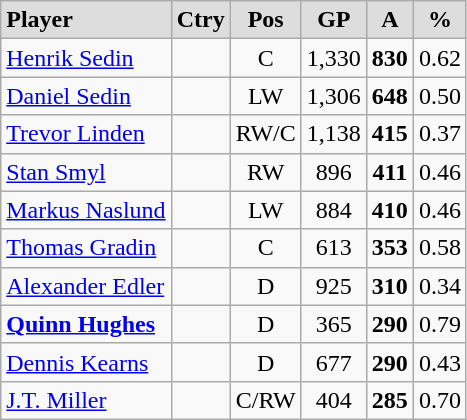<table class="wikitable">
<tr align="center" style="font-weight:bold; background-color:#dddddd;" |>
<td align="left">Player</td>
<td>Ctry</td>
<td>Pos</td>
<td>GP</td>
<td>A</td>
<td>%</td>
</tr>
<tr align="center">
<td align="left"><a href='#'>Henrik Sedin</a></td>
<td></td>
<td>C</td>
<td>1,330</td>
<td><strong>830</strong></td>
<td>0.62</td>
</tr>
<tr align="center">
<td align="left"><a href='#'>Daniel Sedin</a></td>
<td></td>
<td>LW</td>
<td>1,306</td>
<td><strong>648</strong></td>
<td>0.50</td>
</tr>
<tr align="center">
<td align="left"><a href='#'>Trevor Linden</a></td>
<td></td>
<td>RW/C</td>
<td>1,138</td>
<td><strong>415</strong></td>
<td>0.37</td>
</tr>
<tr align="center">
<td align="left"><a href='#'>Stan Smyl</a></td>
<td></td>
<td>RW</td>
<td>896</td>
<td><strong>411</strong></td>
<td>0.46</td>
</tr>
<tr align="center">
<td align="left"><a href='#'>Markus Naslund</a></td>
<td></td>
<td>LW</td>
<td>884</td>
<td><strong>410</strong></td>
<td>0.46</td>
</tr>
<tr align="center">
<td align="left"><a href='#'>Thomas Gradin</a></td>
<td></td>
<td>C</td>
<td>613</td>
<td><strong>353</strong></td>
<td>0.58</td>
</tr>
<tr align="center">
<td align="left"><a href='#'>Alexander Edler</a></td>
<td></td>
<td>D</td>
<td>925</td>
<td><strong>310</strong></td>
<td>0.34</td>
</tr>
<tr align="center">
<td align="left"><strong><a href='#'>Quinn Hughes</a></strong></td>
<td></td>
<td>D</td>
<td>365</td>
<td><strong>290</strong></td>
<td>0.79</td>
</tr>
<tr align="center">
<td align="left"><a href='#'>Dennis Kearns</a></td>
<td></td>
<td>D</td>
<td>677</td>
<td><strong>290</strong></td>
<td>0.43</td>
</tr>
<tr align="center">
<td align="left"><a href='#'>J.T. Miller</a></td>
<td></td>
<td>C/RW</td>
<td>404</td>
<td><strong>285</strong></td>
<td>0.70</td>
</tr>
</table>
